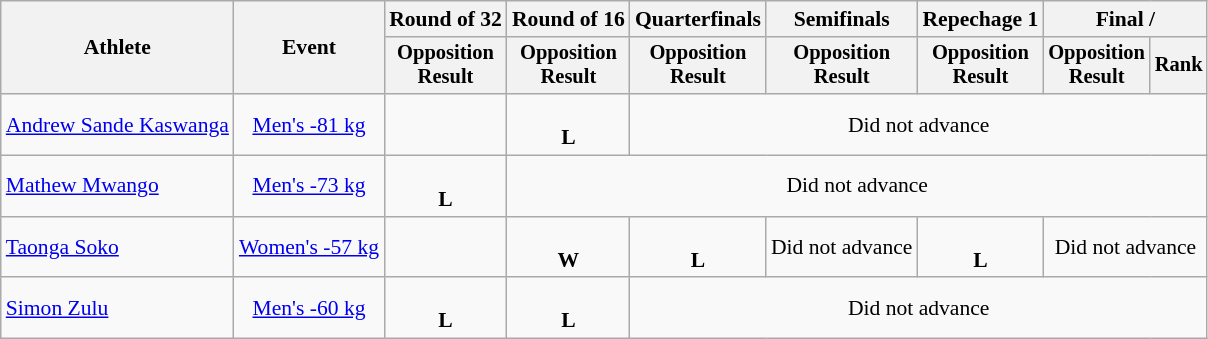<table class="wikitable" style="font-size:90%">
<tr>
<th rowspan="2">Athlete</th>
<th rowspan="2">Event</th>
<th>Round of 32</th>
<th>Round of 16</th>
<th>Quarterfinals</th>
<th>Semifinals</th>
<th>Repechage 1</th>
<th colspan=2>Final / </th>
</tr>
<tr style="font-size:95%">
<th>Opposition<br>Result</th>
<th>Opposition<br>Result</th>
<th>Opposition<br>Result</th>
<th>Opposition<br>Result</th>
<th>Opposition<br>Result</th>
<th>Opposition<br>Result</th>
<th>Rank</th>
</tr>
<tr align=center>
<td align=left><a href='#'>Andrew Sande Kaswanga</a></td>
<td><a href='#'>Men's -81 kg</a></td>
<td></td>
<td><br><strong>L</strong></td>
<td colspan=5>Did not advance</td>
</tr>
<tr align=center>
<td align=left><a href='#'>Mathew Mwango</a></td>
<td><a href='#'>Men's -73 kg</a></td>
<td><br><strong>L</strong></td>
<td colspan=7>Did not advance</td>
</tr>
<tr align=center>
<td align=left><a href='#'>Taonga Soko</a></td>
<td><a href='#'>Women's -57 kg</a></td>
<td></td>
<td><br><strong>W</strong></td>
<td><br><strong>L</strong></td>
<td>Did not advance</td>
<td><br><strong>L</strong></td>
<td colspan=2>Did not advance</td>
</tr>
<tr align=center>
<td align=left><a href='#'>Simon Zulu</a></td>
<td><a href='#'>Men's -60 kg</a></td>
<td><br><strong>L</strong></td>
<td><br><strong>L</strong></td>
<td colspan=5>Did not advance</td>
</tr>
</table>
